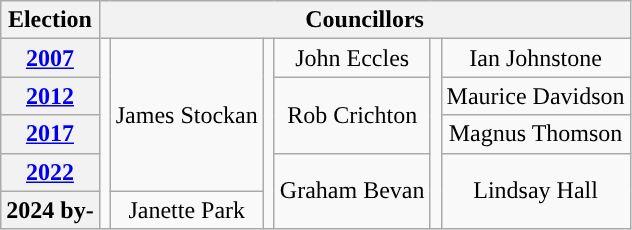<table class="wikitable" style="text-align:center">
<tr>
<th>Election</th>
<th colspan=8>Councillors</th>
</tr>
<tr>
<th><a href='#'>2007</a></th>
<td rowspan=5; style="background-color: "></td>
<td rowspan=4>James Stockan</td>
<td rowspan=5; style="background-color: "></td>
<td rowspan=1>John Eccles</td>
<td rowspan=5; style="background-color: "></td>
<td rowspan=1>Ian Johnstone</td>
</tr>
<tr>
<th><a href='#'>2012</a></th>
<td rowspan=2>Rob Crichton</td>
<td rowspan=1>Maurice Davidson</td>
</tr>
<tr>
<th><a href='#'>2017</a></th>
<td rowspan=1>Magnus Thomson</td>
</tr>
<tr>
<th><a href='#'>2022</a></th>
<td rowspan=2>Graham Bevan</td>
<td rowspan=2>Lindsay Hall</td>
</tr>
<tr>
<th>2024 by-</th>
<td>Janette Park</td>
</tr>
</table>
